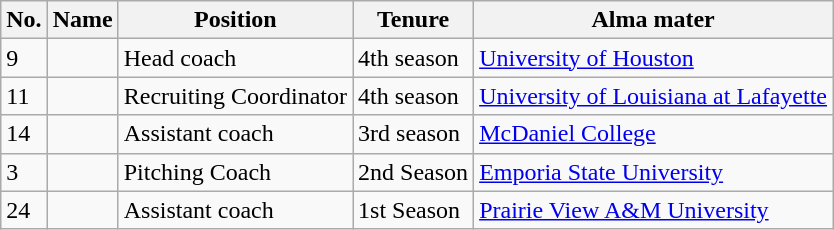<table class="wikitable sortable">
<tr>
<th>No.</th>
<th>Name</th>
<th>Position</th>
<th>Tenure</th>
<th>Alma mater</th>
</tr>
<tr>
<td>9</td>
<td></td>
<td>Head coach</td>
<td>4th season</td>
<td><a href='#'>University of Houston</a></td>
</tr>
<tr>
<td>11</td>
<td></td>
<td>Recruiting Coordinator</td>
<td>4th season</td>
<td><a href='#'>University of Louisiana at Lafayette</a></td>
</tr>
<tr>
<td>14</td>
<td></td>
<td>Assistant coach</td>
<td>3rd season</td>
<td><a href='#'>McDaniel College</a></td>
</tr>
<tr>
<td>3</td>
<td></td>
<td>Pitching Coach</td>
<td>2nd Season</td>
<td><a href='#'>Emporia State University</a></td>
</tr>
<tr>
<td>24</td>
<td></td>
<td>Assistant coach</td>
<td>1st Season</td>
<td><a href='#'>Prairie View A&M University</a></td>
</tr>
</table>
